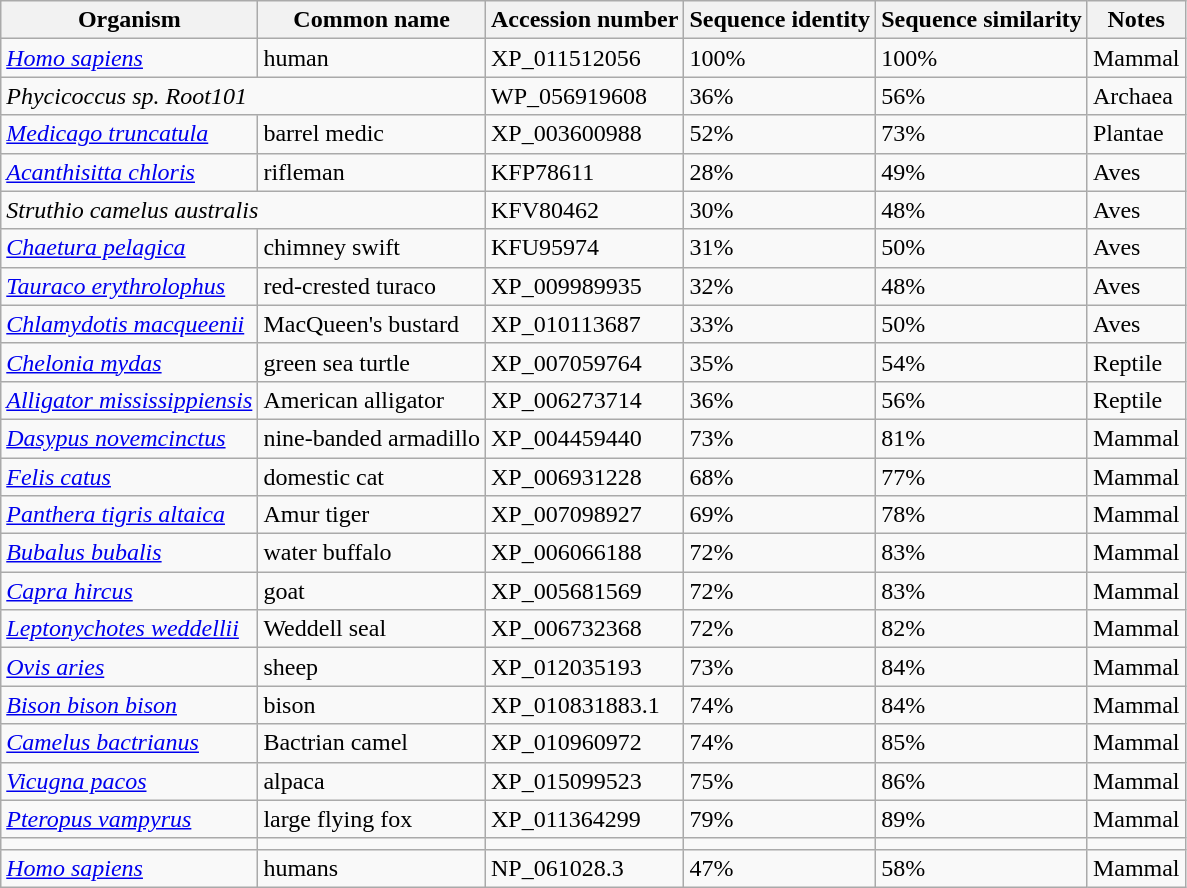<table class="wikitable sortable">
<tr>
<th>Organism</th>
<th>Common name</th>
<th>Accession number</th>
<th>Sequence identity</th>
<th>Sequence similarity</th>
<th>Notes</th>
</tr>
<tr>
<td><em><a href='#'>Homo sapiens</a></em></td>
<td>human</td>
<td>XP_011512056</td>
<td>100%</td>
<td>100%</td>
<td>Mammal</td>
</tr>
<tr>
<td colspan="2"><em>Phycicoccus sp. Root101</em></td>
<td>WP_056919608</td>
<td>36%</td>
<td>56%</td>
<td>Archaea</td>
</tr>
<tr>
<td><em><a href='#'>Medicago truncatula</a></em></td>
<td>barrel medic</td>
<td>XP_003600988</td>
<td>52%</td>
<td>73%</td>
<td>Plantae</td>
</tr>
<tr>
<td><em><a href='#'>Acanthisitta chloris</a></em></td>
<td>rifleman</td>
<td>KFP78611</td>
<td>28%</td>
<td>49%</td>
<td>Aves</td>
</tr>
<tr>
<td colspan="2"><em>Struthio camelus australis</em></td>
<td>KFV80462</td>
<td>30%</td>
<td>48%</td>
<td>Aves</td>
</tr>
<tr>
<td><em><a href='#'>Chaetura pelagica</a></em></td>
<td>chimney swift</td>
<td>KFU95974</td>
<td>31%</td>
<td>50%</td>
<td>Aves</td>
</tr>
<tr>
<td><em><a href='#'>Tauraco erythrolophus</a></em></td>
<td>red-crested turaco</td>
<td>XP_009989935</td>
<td>32%</td>
<td>48%</td>
<td>Aves</td>
</tr>
<tr>
<td><em><a href='#'>Chlamydotis macqueenii</a></em></td>
<td>MacQueen's bustard</td>
<td>XP_010113687</td>
<td>33%</td>
<td>50%</td>
<td>Aves</td>
</tr>
<tr>
<td><em><a href='#'>Chelonia mydas</a></em></td>
<td>green sea turtle</td>
<td>XP_007059764</td>
<td>35%</td>
<td>54%</td>
<td>Reptile</td>
</tr>
<tr>
<td><em><a href='#'>Alligator mississippiensis</a></em></td>
<td>American alligator</td>
<td>XP_006273714</td>
<td>36%</td>
<td>56%</td>
<td>Reptile</td>
</tr>
<tr>
<td><em><a href='#'>Dasypus novemcinctus</a></em></td>
<td>nine-banded armadillo</td>
<td>XP_004459440</td>
<td>73%</td>
<td>81%</td>
<td>Mammal</td>
</tr>
<tr>
<td><a href='#'><em>Felis catus</em></a></td>
<td>domestic cat</td>
<td>XP_006931228</td>
<td>68%</td>
<td>77%</td>
<td>Mammal</td>
</tr>
<tr>
<td><em><a href='#'>Panthera tigris altaica</a></em></td>
<td>Amur tiger</td>
<td>XP_007098927</td>
<td>69%</td>
<td>78%</td>
<td>Mammal</td>
</tr>
<tr>
<td><em><a href='#'>Bubalus bubalis</a></em></td>
<td>water buffalo</td>
<td>XP_006066188</td>
<td>72%</td>
<td>83%</td>
<td>Mammal</td>
</tr>
<tr>
<td><em><a href='#'>Capra hircus</a></em></td>
<td>goat</td>
<td>XP_005681569</td>
<td>72%</td>
<td>83%</td>
<td>Mammal</td>
</tr>
<tr>
<td><em><a href='#'>Leptonychotes weddellii</a></em></td>
<td>Weddell seal</td>
<td>XP_006732368</td>
<td>72%</td>
<td>82%</td>
<td>Mammal</td>
</tr>
<tr>
<td><em><a href='#'>Ovis aries</a></em></td>
<td>sheep</td>
<td>XP_012035193</td>
<td>73%</td>
<td>84%</td>
<td>Mammal</td>
</tr>
<tr>
<td><em><a href='#'>Bison bison bison</a></em></td>
<td>bison</td>
<td>XP_010831883.1</td>
<td>74%</td>
<td>84%</td>
<td>Mammal</td>
</tr>
<tr>
<td><em><a href='#'>Camelus bactrianus</a></em></td>
<td>Bactrian camel</td>
<td>XP_010960972</td>
<td>74%</td>
<td>85%</td>
<td>Mammal</td>
</tr>
<tr>
<td><em><a href='#'>Vicugna pacos</a></em></td>
<td>alpaca</td>
<td>XP_015099523</td>
<td>75%</td>
<td>86%</td>
<td>Mammal</td>
</tr>
<tr>
<td><em><a href='#'>Pteropus vampyrus</a></em></td>
<td>large flying fox</td>
<td>XP_011364299</td>
<td>79%</td>
<td>89%</td>
<td>Mammal</td>
</tr>
<tr>
<td></td>
<td></td>
<td></td>
<td></td>
<td></td>
<td></td>
</tr>
<tr>
<td><em><a href='#'>Homo sapiens</a></em></td>
<td>humans</td>
<td>NP_061028.3</td>
<td>47%</td>
<td>58%</td>
<td>Mammal</td>
</tr>
</table>
